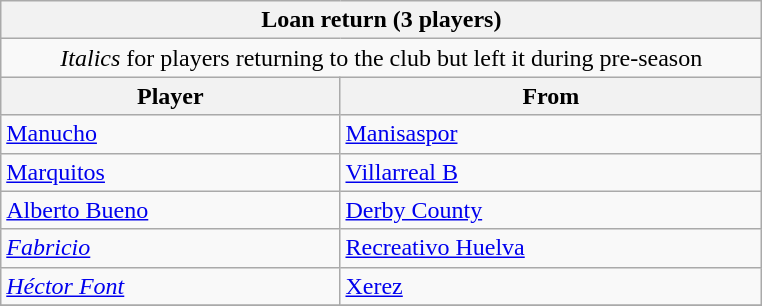<table class="wikitable collapsible collapsed">
<tr>
<th colspan="2" width="500"> <strong>Loan return</strong> (3 players)</th>
</tr>
<tr>
<td colspan="2" align="center"><em>Italics</em> for players returning to the club but left it during pre-season</td>
</tr>
<tr>
<th>Player</th>
<th>From</th>
</tr>
<tr>
<td> <a href='#'>Manucho</a></td>
<td> <a href='#'>Manisaspor</a></td>
</tr>
<tr>
<td> <a href='#'>Marquitos</a></td>
<td> <a href='#'>Villarreal B</a></td>
</tr>
<tr>
<td> <a href='#'>Alberto Bueno</a></td>
<td> <a href='#'>Derby County</a></td>
</tr>
<tr>
<td> <em><a href='#'>Fabricio</a></em></td>
<td> <a href='#'>Recreativo Huelva</a></td>
</tr>
<tr>
<td> <em><a href='#'>Héctor Font</a></em></td>
<td> <a href='#'>Xerez</a></td>
</tr>
<tr>
</tr>
</table>
